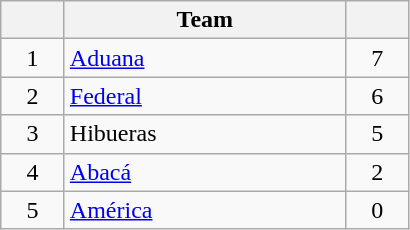<table class="wikitable">
<tr>
<th width=35></th>
<th width=180>Team</th>
<th width=35></th>
</tr>
<tr align=center>
<td>1</td>
<td align=left><a href='#'>Aduana</a></td>
<td>7</td>
</tr>
<tr align=center>
<td>2</td>
<td align=left><a href='#'>Federal</a></td>
<td>6</td>
</tr>
<tr align=center>
<td>3</td>
<td align=left>Hibueras</td>
<td>5</td>
</tr>
<tr align=center>
<td>4</td>
<td align=left><a href='#'>Abacá</a></td>
<td>2</td>
</tr>
<tr align=center>
<td>5</td>
<td align=left><a href='#'>América</a></td>
<td>0</td>
</tr>
</table>
